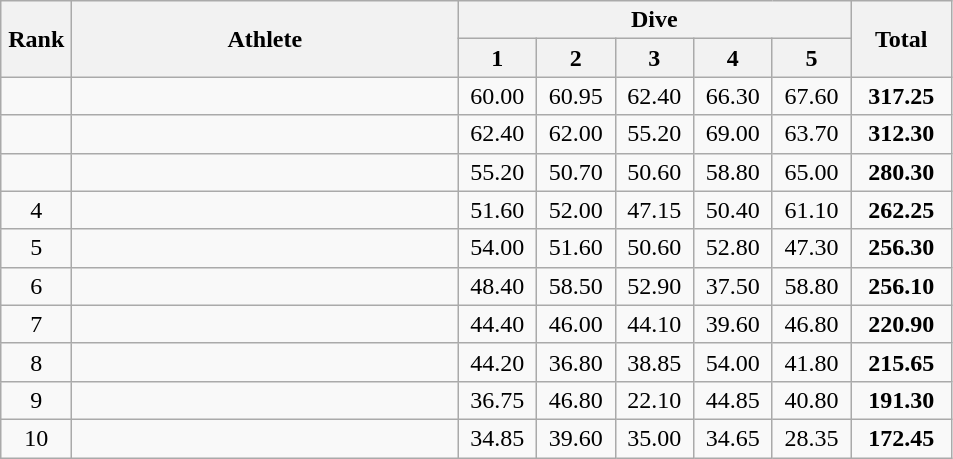<table class=wikitable style="text-align:center">
<tr>
<th rowspan="2" width=40>Rank</th>
<th rowspan="2" width=250>Athlete</th>
<th colspan="5">Dive</th>
<th rowspan="2" width=60>Total</th>
</tr>
<tr>
<th width=45>1</th>
<th width=45>2</th>
<th width=45>3</th>
<th width=45>4</th>
<th width=45>5</th>
</tr>
<tr>
<td></td>
<td align=left></td>
<td>60.00</td>
<td>60.95</td>
<td>62.40</td>
<td>66.30</td>
<td>67.60</td>
<td><strong>317.25</strong></td>
</tr>
<tr>
<td></td>
<td align=left></td>
<td>62.40</td>
<td>62.00</td>
<td>55.20</td>
<td>69.00</td>
<td>63.70</td>
<td><strong>312.30</strong></td>
</tr>
<tr>
<td></td>
<td align=left></td>
<td>55.20</td>
<td>50.70</td>
<td>50.60</td>
<td>58.80</td>
<td>65.00</td>
<td><strong>280.30</strong></td>
</tr>
<tr>
<td>4</td>
<td align=left></td>
<td>51.60</td>
<td>52.00</td>
<td>47.15</td>
<td>50.40</td>
<td>61.10</td>
<td><strong>262.25</strong></td>
</tr>
<tr>
<td>5</td>
<td align=left></td>
<td>54.00</td>
<td>51.60</td>
<td>50.60</td>
<td>52.80</td>
<td>47.30</td>
<td><strong>256.30</strong></td>
</tr>
<tr>
<td>6</td>
<td align=left></td>
<td>48.40</td>
<td>58.50</td>
<td>52.90</td>
<td>37.50</td>
<td>58.80</td>
<td><strong>256.10</strong></td>
</tr>
<tr>
<td>7</td>
<td align=left></td>
<td>44.40</td>
<td>46.00</td>
<td>44.10</td>
<td>39.60</td>
<td>46.80</td>
<td><strong>220.90</strong></td>
</tr>
<tr>
<td>8</td>
<td align=left></td>
<td>44.20</td>
<td>36.80</td>
<td>38.85</td>
<td>54.00</td>
<td>41.80</td>
<td><strong>215.65</strong></td>
</tr>
<tr>
<td>9</td>
<td align=left></td>
<td>36.75</td>
<td>46.80</td>
<td>22.10</td>
<td>44.85</td>
<td>40.80</td>
<td><strong>191.30</strong></td>
</tr>
<tr>
<td>10</td>
<td align=left></td>
<td>34.85</td>
<td>39.60</td>
<td>35.00</td>
<td>34.65</td>
<td>28.35</td>
<td><strong>172.45</strong></td>
</tr>
</table>
